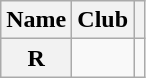<table class="wikitable sortable plainrowheaders" style="text-align:center;">
<tr>
<th scope="col">Name</th>
<th scope="col">Club</th>
<th class="unsortable"></th>
</tr>
<tr>
<th scope="row"> <span><strong>R</strong></span></th>
<td></td>
<td></td>
</tr>
</table>
